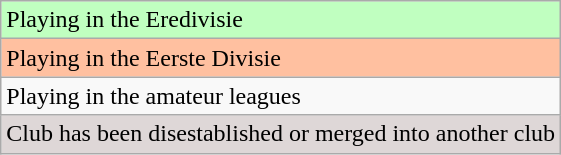<table class="wikitable">
<tr bgcolor=#C0FFC0>
<td>Playing in the Eredivisie</td>
</tr>
<tr bgcolor=#FFC0A0>
<td>Playing in the Eerste Divisie</td>
</tr>
<tr>
<td>Playing in the amateur leagues</td>
</tr>
<tr bgcolor=#DED7D7>
<td>Club has been disestablished or merged into another club</td>
</tr>
</table>
